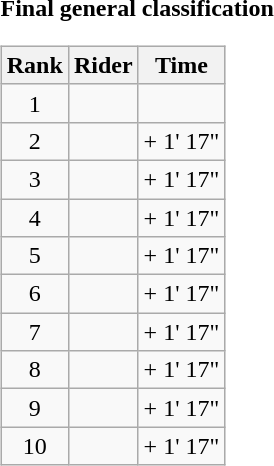<table>
<tr>
<td><strong>Final general classification</strong><br><table class="wikitable">
<tr>
<th scope="col">Rank</th>
<th scope="col">Rider</th>
<th scope="col">Time</th>
</tr>
<tr>
<td style="text-align:center;">1</td>
<td></td>
<td style="text-align:right;"></td>
</tr>
<tr>
<td style="text-align:center;">2</td>
<td></td>
<td style="text-align:right;">+ 1' 17"</td>
</tr>
<tr>
<td style="text-align:center;">3</td>
<td></td>
<td style="text-align:right;">+ 1' 17"</td>
</tr>
<tr>
<td style="text-align:center;">4</td>
<td></td>
<td style="text-align:right;">+ 1' 17"</td>
</tr>
<tr>
<td style="text-align:center;">5</td>
<td></td>
<td style="text-align:right;">+ 1' 17"</td>
</tr>
<tr>
<td style="text-align:center;">6</td>
<td></td>
<td style="text-align:right;">+ 1' 17"</td>
</tr>
<tr>
<td style="text-align:center;">7</td>
<td></td>
<td style="text-align:right;">+ 1' 17"</td>
</tr>
<tr>
<td style="text-align:center;">8</td>
<td></td>
<td style="text-align:right;">+ 1' 17"</td>
</tr>
<tr>
<td style="text-align:center;">9</td>
<td></td>
<td style="text-align:right;">+ 1' 17"</td>
</tr>
<tr>
<td style="text-align:center;">10</td>
<td></td>
<td style="text-align:right;">+ 1' 17"</td>
</tr>
</table>
</td>
</tr>
</table>
